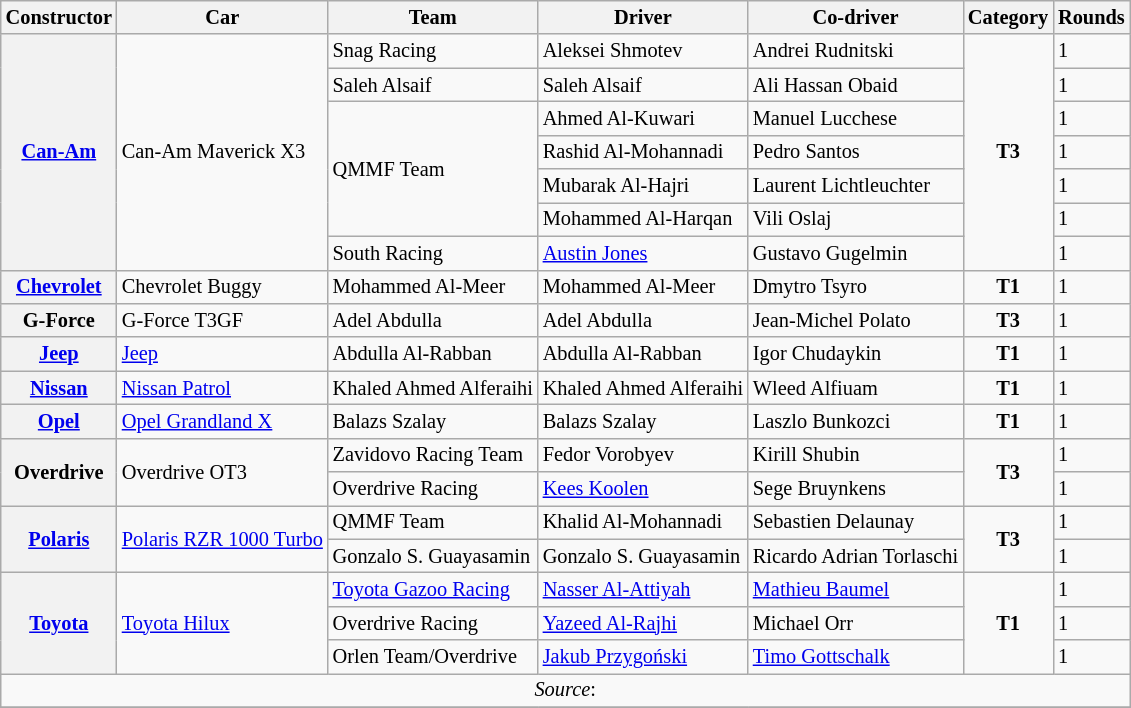<table class="wikitable" style="font-size: 85%">
<tr>
<th>Constructor</th>
<th>Car</th>
<th>Team</th>
<th>Driver</th>
<th>Co-driver</th>
<th>Category</th>
<th>Rounds</th>
</tr>
<tr>
<th rowspan=7><a href='#'>Can-Am</a></th>
<td rowspan=7>Can-Am Maverick X3</td>
<td> Snag Racing</td>
<td> Aleksei Shmotev</td>
<td> Andrei Rudnitski</td>
<td rowspan=7 align="center"><strong><span>T3</span></strong></td>
<td>1</td>
</tr>
<tr>
<td> Saleh Alsaif</td>
<td> Saleh Alsaif</td>
<td> Ali Hassan Obaid</td>
<td>1</td>
</tr>
<tr>
<td rowspan=4> QMMF Team</td>
<td> Ahmed Al-Kuwari</td>
<td> Manuel Lucchese</td>
<td>1</td>
</tr>
<tr>
<td> Rashid Al-Mohannadi</td>
<td> Pedro Santos</td>
<td>1</td>
</tr>
<tr>
<td> Mubarak Al-Hajri</td>
<td> Laurent Lichtleuchter</td>
<td>1</td>
</tr>
<tr>
<td> Mohammed Al-Harqan</td>
<td> Vili Oslaj</td>
<td>1</td>
</tr>
<tr>
<td> South Racing</td>
<td> <a href='#'>Austin Jones</a></td>
<td> Gustavo Gugelmin</td>
<td>1</td>
</tr>
<tr>
<th rowspan=1><a href='#'>Chevrolet</a></th>
<td rowspan=1>Chevrolet Buggy</td>
<td> Mohammed Al-Meer</td>
<td> Mohammed Al-Meer</td>
<td> Dmytro Tsyro</td>
<td rowspan=1 align="center"><strong><span>T1</span></strong></td>
<td>1</td>
</tr>
<tr>
<th rowspan=1>G-Force</th>
<td rowspan=1>G-Force T3GF</td>
<td> Adel Abdulla</td>
<td> Adel Abdulla</td>
<td> Jean-Michel Polato</td>
<td rowspan=1 align="center"><strong><span>T3</span></strong></td>
<td>1</td>
</tr>
<tr>
<th rowspan=1><a href='#'>Jeep</a></th>
<td rowspan=1><a href='#'>Jeep</a></td>
<td> Abdulla Al-Rabban</td>
<td> Abdulla Al-Rabban</td>
<td> Igor Chudaykin</td>
<td rowspan=1 align="center"><strong><span>T1</span></strong></td>
<td>1</td>
</tr>
<tr>
<th rowspan=1><a href='#'>Nissan</a></th>
<td rowspan=1><a href='#'>Nissan Patrol</a></td>
<td> Khaled Ahmed Alferaihi</td>
<td> Khaled Ahmed Alferaihi</td>
<td> Wleed Alfiuam</td>
<td rowspan=1 align="center"><strong><span>T1</span></strong></td>
<td>1</td>
</tr>
<tr>
<th rowspan=1><a href='#'>Opel</a></th>
<td rowspan=1><a href='#'>Opel Grandland X</a></td>
<td> Balazs Szalay</td>
<td> Balazs Szalay</td>
<td> Laszlo Bunkozci</td>
<td rowspan=1 align="center"><strong><span>T1</span></strong></td>
<td>1</td>
</tr>
<tr>
<th rowspan=2>Overdrive</th>
<td rowspan=2>Overdrive OT3</td>
<td> Zavidovo Racing Team</td>
<td> Fedor Vorobyev</td>
<td> Kirill Shubin</td>
<td rowspan=2 align="center"><strong><span>T3</span></strong></td>
<td>1</td>
</tr>
<tr>
<td> Overdrive Racing</td>
<td> <a href='#'>Kees Koolen</a></td>
<td> Sege Bruynkens</td>
<td>1</td>
</tr>
<tr>
<th rowspan=2><a href='#'>Polaris</a></th>
<td rowspan=2><a href='#'>Polaris RZR 1000 Turbo</a></td>
<td> QMMF Team</td>
<td> Khalid Al-Mohannadi</td>
<td> Sebastien Delaunay</td>
<td rowspan=2 align="center"><strong><span>T3</span></strong></td>
<td>1</td>
</tr>
<tr>
<td> Gonzalo S. Guayasamin</td>
<td> Gonzalo S. Guayasamin</td>
<td> Ricardo Adrian Torlaschi</td>
<td>1</td>
</tr>
<tr>
<th rowspan=3><a href='#'>Toyota</a></th>
<td rowspan=3><a href='#'>Toyota Hilux</a></td>
<td> <a href='#'>Toyota Gazoo Racing</a></td>
<td> <a href='#'>Nasser Al-Attiyah</a></td>
<td> <a href='#'>Mathieu Baumel</a></td>
<td rowspan=3 align="center"><strong><span>T1</span></strong></td>
<td>1</td>
</tr>
<tr>
<td> Overdrive Racing</td>
<td> <a href='#'>Yazeed Al-Rajhi</a></td>
<td> Michael Orr</td>
<td>1</td>
</tr>
<tr>
<td> Orlen Team/Overdrive</td>
<td> <a href='#'>Jakub Przygoński</a></td>
<td> <a href='#'>Timo Gottschalk</a></td>
<td>1</td>
</tr>
<tr>
<td colspan=7 align=center><em>Source</em>:</td>
</tr>
<tr>
</tr>
</table>
